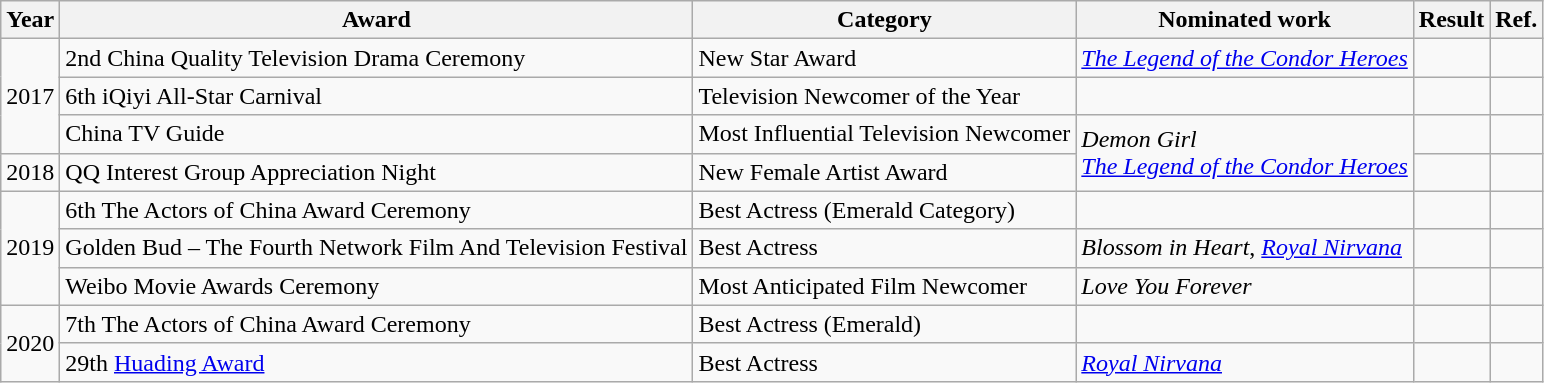<table class="wikitable">
<tr>
<th>Year</th>
<th>Award</th>
<th>Category</th>
<th>Nominated work</th>
<th>Result</th>
<th>Ref.</th>
</tr>
<tr>
<td rowspan=3>2017</td>
<td>2nd China Quality Television Drama Ceremony</td>
<td>New Star Award</td>
<td><em><a href='#'>The Legend of the Condor Heroes</a></em></td>
<td></td>
<td></td>
</tr>
<tr>
<td>6th iQiyi All-Star Carnival</td>
<td>Television Newcomer of the Year</td>
<td></td>
<td></td>
<td></td>
</tr>
<tr>
<td>China TV Guide</td>
<td>Most Influential Television Newcomer</td>
<td rowspan=2><em>Demon Girl</em><br><em><a href='#'>The Legend of the Condor Heroes</a></em></td>
<td></td>
<td></td>
</tr>
<tr>
<td>2018</td>
<td>QQ Interest Group Appreciation Night</td>
<td>New Female Artist Award</td>
<td></td>
<td></td>
</tr>
<tr>
<td rowspan=3>2019</td>
<td>6th The Actors of China Award Ceremony</td>
<td>Best Actress (Emerald Category)</td>
<td></td>
<td></td>
<td></td>
</tr>
<tr>
<td>Golden Bud – The Fourth Network Film And Television Festival</td>
<td>Best Actress</td>
<td><em>Blossom in Heart</em>, <em><a href='#'>Royal Nirvana</a></em></td>
<td></td>
<td></td>
</tr>
<tr>
<td>Weibo Movie Awards Ceremony</td>
<td>Most Anticipated Film Newcomer</td>
<td><em>Love You Forever</em></td>
<td></td>
<td></td>
</tr>
<tr>
<td rowspan=2>2020</td>
<td>7th The Actors of China Award Ceremony</td>
<td>Best Actress (Emerald)</td>
<td></td>
<td></td>
<td></td>
</tr>
<tr>
<td>29th <a href='#'>Huading Award</a></td>
<td>Best Actress</td>
<td><em><a href='#'>Royal Nirvana</a></em></td>
<td></td>
</tr>
</table>
